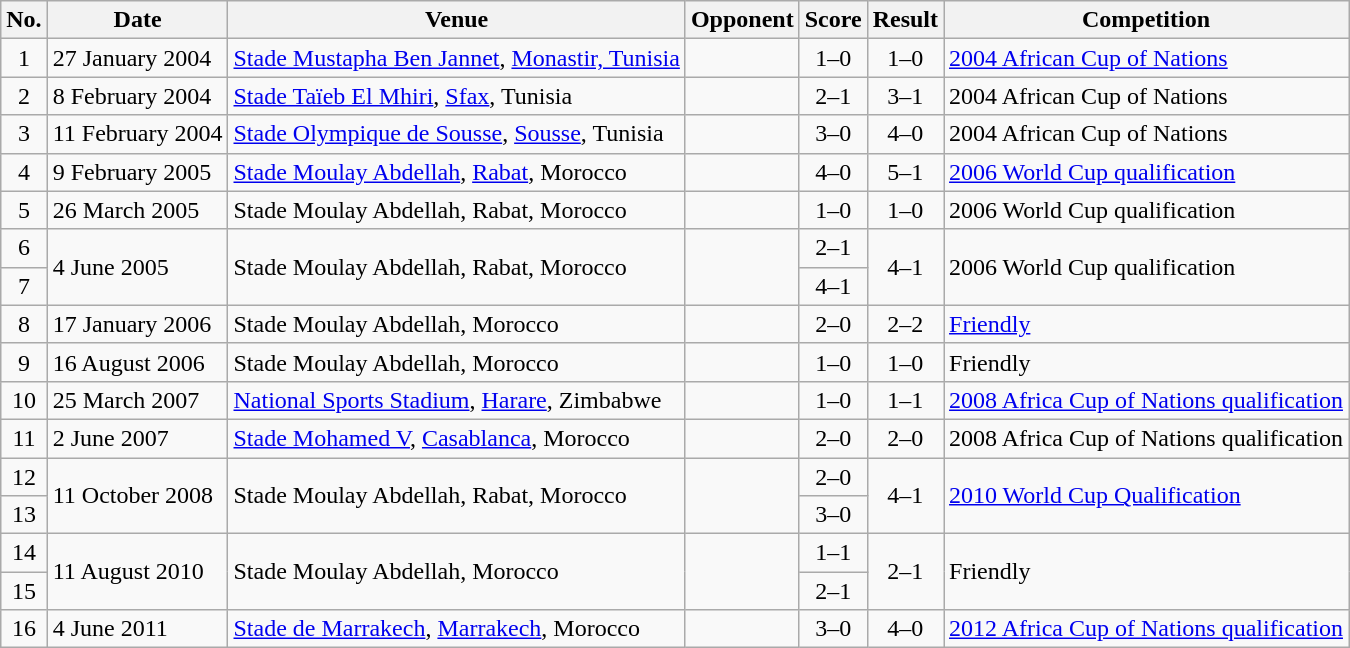<table class="wikitable sortable">
<tr>
<th scope="col">No.</th>
<th scope="col">Date</th>
<th scope="col">Venue</th>
<th scope="col">Opponent</th>
<th scope="col">Score</th>
<th scope="col">Result</th>
<th scope="col">Competition</th>
</tr>
<tr>
<td align="center">1</td>
<td>27 January 2004</td>
<td><a href='#'>Stade Mustapha Ben Jannet</a>, <a href='#'>Monastir, Tunisia</a></td>
<td></td>
<td align="center">1–0</td>
<td align="center">1–0</td>
<td><a href='#'>2004 African Cup of Nations</a></td>
</tr>
<tr>
<td align="center">2</td>
<td>8 February 2004</td>
<td><a href='#'>Stade Taïeb El Mhiri</a>, <a href='#'>Sfax</a>, Tunisia</td>
<td></td>
<td align="center">2–1</td>
<td align="center">3–1</td>
<td>2004 African Cup of Nations</td>
</tr>
<tr>
<td align="center">3</td>
<td>11 February 2004</td>
<td><a href='#'>Stade Olympique de Sousse</a>, <a href='#'>Sousse</a>, Tunisia</td>
<td></td>
<td align="center">3–0</td>
<td align="center">4–0</td>
<td>2004 African Cup of Nations</td>
</tr>
<tr>
<td align="center">4</td>
<td>9 February 2005</td>
<td><a href='#'>Stade Moulay Abdellah</a>, <a href='#'>Rabat</a>, Morocco</td>
<td></td>
<td align="center">4–0</td>
<td align="center">5–1</td>
<td><a href='#'>2006 World Cup qualification</a></td>
</tr>
<tr>
<td align="center">5</td>
<td>26 March 2005</td>
<td>Stade Moulay Abdellah, Rabat, Morocco</td>
<td></td>
<td align="center">1–0</td>
<td align="center">1–0</td>
<td>2006 World Cup qualification</td>
</tr>
<tr>
<td align="center">6</td>
<td rowspan="2">4 June 2005</td>
<td rowspan="2">Stade Moulay Abdellah, Rabat, Morocco</td>
<td rowspan="2"></td>
<td align="center">2–1</td>
<td rowspan="2" style="text-align:center">4–1</td>
<td rowspan="2">2006 World Cup qualification</td>
</tr>
<tr>
<td align="center">7</td>
<td align="center">4–1</td>
</tr>
<tr>
<td align="center">8</td>
<td>17 January 2006</td>
<td>Stade Moulay Abdellah, Morocco</td>
<td></td>
<td align="center">2–0</td>
<td align="center">2–2</td>
<td><a href='#'>Friendly</a></td>
</tr>
<tr>
<td align="center">9</td>
<td>16 August 2006</td>
<td>Stade Moulay Abdellah, Morocco</td>
<td></td>
<td align="center">1–0</td>
<td align="center">1–0</td>
<td>Friendly</td>
</tr>
<tr>
<td align="center">10</td>
<td>25 March 2007</td>
<td><a href='#'>National Sports Stadium</a>, <a href='#'>Harare</a>, Zimbabwe</td>
<td></td>
<td align="center">1–0</td>
<td align="center">1–1</td>
<td><a href='#'>2008 Africa Cup of Nations qualification</a></td>
</tr>
<tr>
<td align="center">11</td>
<td>2 June 2007</td>
<td><a href='#'>Stade Mohamed V</a>, <a href='#'>Casablanca</a>, Morocco</td>
<td></td>
<td align="center">2–0</td>
<td align="center">2–0</td>
<td>2008 Africa Cup of Nations qualification</td>
</tr>
<tr>
<td align="center">12</td>
<td rowspan="2">11 October 2008</td>
<td rowspan="2">Stade Moulay Abdellah, Rabat, Morocco</td>
<td rowspan="2"></td>
<td align="center">2–0</td>
<td rowspan="2" style="text-align:center">4–1</td>
<td rowspan="2"><a href='#'>2010 World Cup Qualification</a></td>
</tr>
<tr>
<td align="center">13</td>
<td align="center">3–0</td>
</tr>
<tr>
<td align="center">14</td>
<td rowspan="2">11 August 2010</td>
<td rowspan="2">Stade Moulay Abdellah, Morocco</td>
<td rowspan="2"></td>
<td align="center">1–1</td>
<td rowspan="2" style="text-align:center">2–1</td>
<td rowspan="2">Friendly</td>
</tr>
<tr>
<td align="center">15</td>
<td align="center">2–1</td>
</tr>
<tr>
<td align="center">16</td>
<td>4 June 2011</td>
<td><a href='#'>Stade de Marrakech</a>, <a href='#'>Marrakech</a>, Morocco</td>
<td></td>
<td align="center">3–0</td>
<td align="center">4–0</td>
<td><a href='#'>2012 Africa Cup of Nations qualification</a></td>
</tr>
</table>
